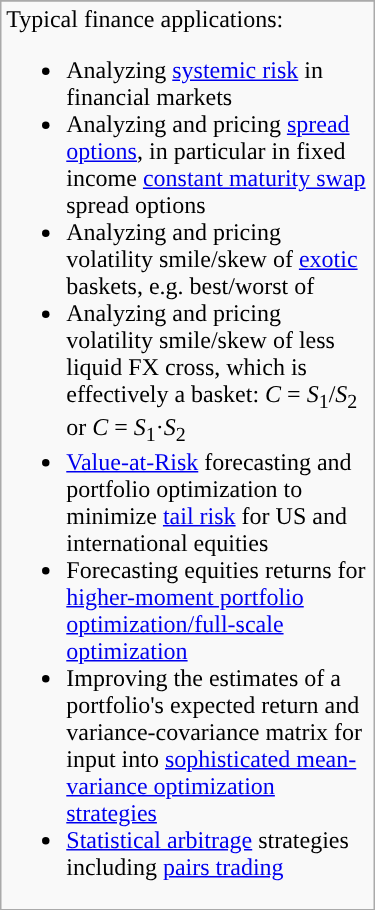<table class="wikitable floatright" | width="250">
<tr style="font-size: 86%">
</tr>
<tr>
<td>Typical finance applications:<br><ul><li>Analyzing <a href='#'>systemic risk</a> in financial markets</li><li>Analyzing and pricing <a href='#'>spread options</a>, in particular in fixed income <a href='#'>constant maturity swap</a> spread options</li><li>Analyzing and pricing volatility smile/skew of <a href='#'>exotic</a> baskets, e.g. best/worst of</li><li>Analyzing and pricing volatility smile/skew of less liquid FX cross, which is effectively a basket: <em>C</em> = <em>S</em><sub>1</sub>/<em>S</em><sub>2</sub> or <em>C</em> = <em>S</em><sub>1</sub>·<em>S</em><sub>2</sub></li><li><a href='#'>Value-at-Risk</a> forecasting and portfolio optimization to minimize <a href='#'>tail risk</a> for US and international equities</li><li>Forecasting equities returns for <a href='#'>higher-moment portfolio optimization/full-scale optimization</a></li><li>Improving the estimates of a portfolio's expected return and variance-covariance matrix for input into <a href='#'>sophisticated mean-variance optimization strategies</a></li><li><a href='#'>Statistical arbitrage</a> strategies including <a href='#'>pairs trading</a></li></ul></td>
</tr>
</table>
